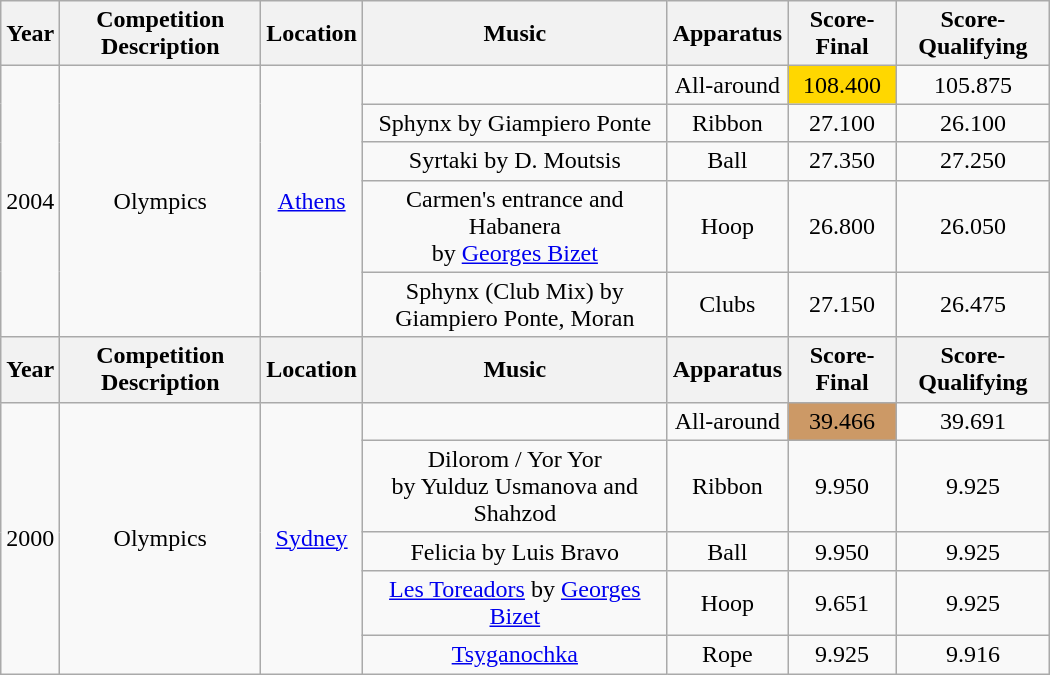<table class="wikitable" style="text-align:center; width:700px; ">
<tr>
<th>Year</th>
<th>Competition Description</th>
<th>Location</th>
<th>Music</th>
<th>Apparatus</th>
<th>Score-Final</th>
<th>Score-Qualifying</th>
</tr>
<tr>
<td rowspan=5>2004</td>
<td rowspan=5>Olympics</td>
<td rowspan=5><a href='#'>Athens</a></td>
<td></td>
<td>All-around</td>
<td style="background:gold;">108.400</td>
<td>105.875</td>
</tr>
<tr>
<td>Sphynx by Giampiero Ponte</td>
<td>Ribbon</td>
<td>27.100</td>
<td>26.100</td>
</tr>
<tr>
<td>Syrtaki by D. Moutsis</td>
<td>Ball</td>
<td>27.350</td>
<td>27.250</td>
</tr>
<tr>
<td>Carmen's entrance and Habanera <br> by <a href='#'>Georges Bizet</a></td>
<td>Hoop</td>
<td>26.800</td>
<td>26.050</td>
</tr>
<tr>
<td>Sphynx (Club Mix) by Giampiero Ponte, Moran</td>
<td>Clubs</td>
<td>27.150</td>
<td>26.475</td>
</tr>
<tr>
<th>Year</th>
<th>Competition Description</th>
<th>Location</th>
<th>Music</th>
<th>Apparatus</th>
<th>Score-Final</th>
<th>Score-Qualifying</th>
</tr>
<tr>
<td rowspan=5>2000</td>
<td rowspan=5>Olympics</td>
<td rowspan=5><a href='#'>Sydney</a></td>
<td></td>
<td>All-around</td>
<td style="background:#c96;">39.466</td>
<td>39.691</td>
</tr>
<tr>
<td>Dilorom / Yor Yor <br> by Yulduz Usmanova and Shahzod</td>
<td>Ribbon</td>
<td>9.950</td>
<td>9.925</td>
</tr>
<tr>
<td>Felicia by Luis Bravo</td>
<td>Ball</td>
<td>9.950</td>
<td>9.925</td>
</tr>
<tr>
<td><a href='#'>Les Toreadors</a> by <a href='#'>Georges Bizet</a></td>
<td>Hoop</td>
<td>9.651</td>
<td>9.925</td>
</tr>
<tr>
<td><a href='#'>Tsyganochka</a></td>
<td>Rope</td>
<td>9.925</td>
<td>9.916</td>
</tr>
</table>
